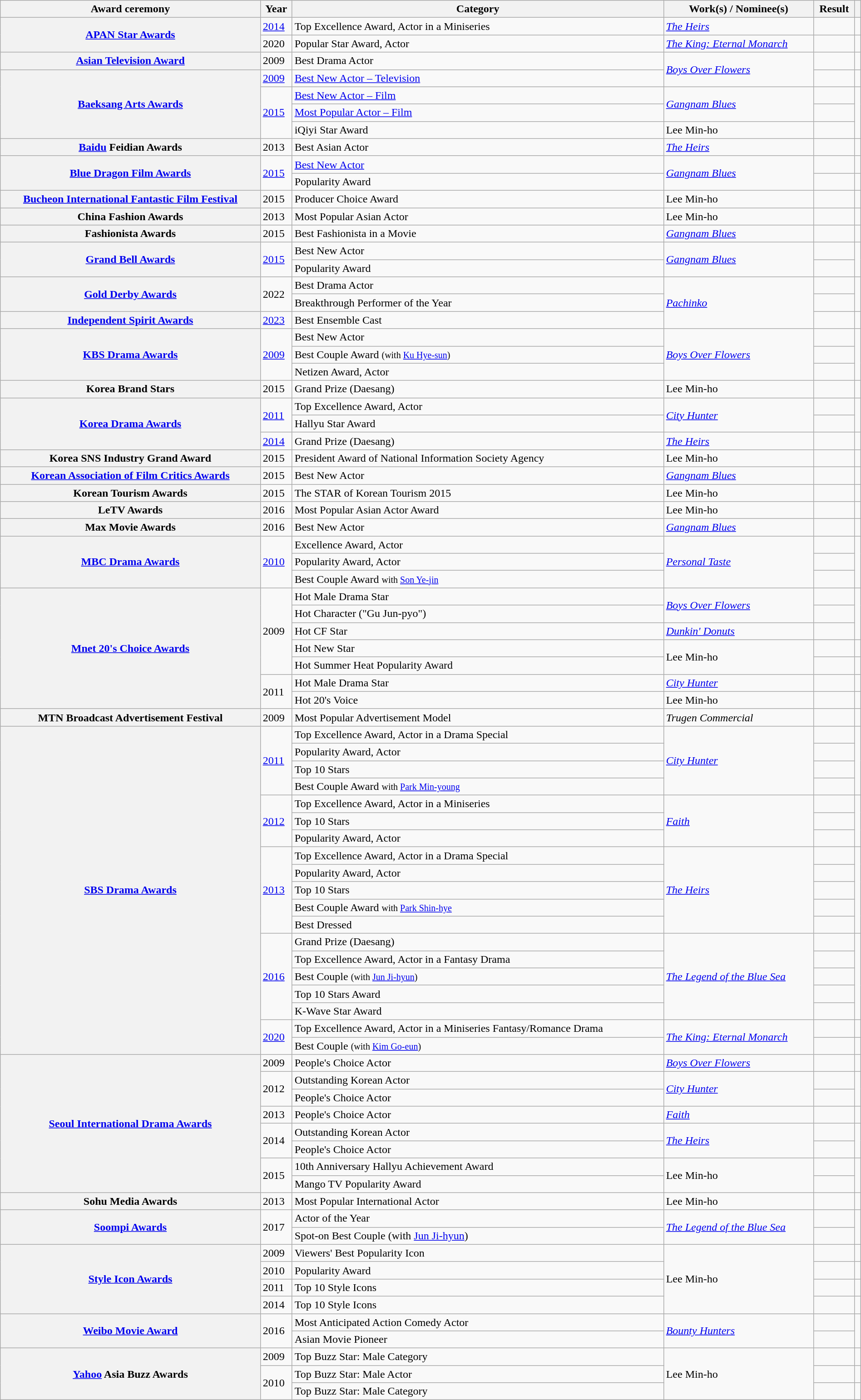<table class="wikitable sortable plainrowheaders" style="width: 100%;">
<tr>
<th scope="col">Award ceremony</th>
<th scope="col">Year</th>
<th scope="col">Category</th>
<th scope="col">Work(s) / Nominee(s)</th>
<th scope="col">Result</th>
<th scope="col" class="unsortable"></th>
</tr>
<tr>
<th scope="row" rowspan="2"><a href='#'>APAN Star Awards</a></th>
<td><a href='#'>2014</a></td>
<td>Top Excellence Award, Actor in a Miniseries</td>
<td><em><a href='#'>The Heirs</a></em></td>
<td></td>
<td style="text-align:center"></td>
</tr>
<tr>
<td>2020</td>
<td>Popular Star Award, Actor</td>
<td><em><a href='#'>The King: Eternal Monarch</a></em></td>
<td></td>
<td style="text-align:center"></td>
</tr>
<tr>
<th scope="row"><a href='#'>Asian Television Award</a></th>
<td>2009</td>
<td>Best Drama Actor</td>
<td rowspan="2"><em><a href='#'>Boys Over Flowers</a></em></td>
<td></td>
<td style="text-align:center"></td>
</tr>
<tr>
<th scope="row" rowspan="4"><a href='#'>Baeksang Arts Awards</a></th>
<td><a href='#'>2009</a></td>
<td><a href='#'>Best New Actor – Television</a></td>
<td></td>
<td style="text-align:center"></td>
</tr>
<tr>
<td rowspan="3"><a href='#'>2015</a></td>
<td><a href='#'>Best New Actor – Film</a></td>
<td rowspan="2"><em><a href='#'>Gangnam Blues</a></em></td>
<td></td>
<td style="text-align:center" rowspan="3"></td>
</tr>
<tr>
<td><a href='#'>Most Popular Actor – Film</a></td>
<td></td>
</tr>
<tr>
<td>iQiyi Star Award</td>
<td>Lee Min-ho</td>
<td></td>
</tr>
<tr>
<th scope="row"><a href='#'>Baidu</a> Feidian Awards</th>
<td>2013</td>
<td>Best Asian Actor</td>
<td><em><a href='#'>The Heirs</a></em></td>
<td></td>
<td style="text-align:center"></td>
</tr>
<tr>
<th scope="row" rowspan="2"><a href='#'>Blue Dragon Film Awards</a></th>
<td rowspan="2"><a href='#'>2015</a></td>
<td><a href='#'>Best New Actor</a></td>
<td rowspan="2"><em><a href='#'>Gangnam Blues</a></em></td>
<td></td>
<td style="text-align:center"></td>
</tr>
<tr>
<td>Popularity Award</td>
<td></td>
<td style="text-align:center"></td>
</tr>
<tr>
<th scope="row"><a href='#'>Bucheon International Fantastic Film Festival</a></th>
<td>2015</td>
<td>Producer Choice Award</td>
<td>Lee Min-ho</td>
<td></td>
<td style="text-align:center"></td>
</tr>
<tr>
<th scope="row">China Fashion Awards</th>
<td>2013</td>
<td>Most Popular Asian Actor</td>
<td>Lee Min-ho</td>
<td></td>
<td style="text-align:center"></td>
</tr>
<tr>
<th scope="row">Fashionista Awards</th>
<td>2015</td>
<td>Best Fashionista in a Movie</td>
<td><em><a href='#'>Gangnam Blues</a></em></td>
<td></td>
<td></td>
</tr>
<tr>
<th scope="row" rowspan="2"><a href='#'>Grand Bell Awards</a></th>
<td rowspan="2"><a href='#'>2015</a></td>
<td>Best New Actor</td>
<td rowspan="2"><em><a href='#'>Gangnam Blues</a></em></td>
<td></td>
<td style="text-align:center" rowspan="2"></td>
</tr>
<tr>
<td>Popularity Award</td>
<td></td>
</tr>
<tr>
<th scope="row" rowspan="2"><a href='#'>Gold Derby Awards</a></th>
<td rowspan="2">2022</td>
<td>Best Drama Actor</td>
<td rowspan="3"><em><a href='#'>Pachinko</a></em></td>
<td></td>
<td style="text-align:center" rowspan="2"></td>
</tr>
<tr>
<td>Breakthrough Performer of the Year</td>
<td></td>
</tr>
<tr>
<th scope="row"><a href='#'>Independent Spirit Awards</a></th>
<td><a href='#'>2023</a></td>
<td>Best Ensemble Cast</td>
<td></td>
<td style="text-align:center"></td>
</tr>
<tr>
<th scope="row" rowspan="3"><a href='#'>KBS Drama Awards</a></th>
<td rowspan="3"><a href='#'>2009</a></td>
<td>Best New Actor</td>
<td rowspan="3"><em><a href='#'>Boys Over Flowers</a></em></td>
<td></td>
<td style="text-align:center" rowspan="3"></td>
</tr>
<tr>
<td>Best Couple Award <small>(with <a href='#'>Ku Hye-sun</a>)</small></td>
<td></td>
</tr>
<tr>
<td>Netizen Award, Actor</td>
<td></td>
</tr>
<tr>
<th scope="row">Korea Brand Stars</th>
<td>2015</td>
<td>Grand Prize (Daesang)</td>
<td>Lee Min-ho</td>
<td></td>
<td style="text-align:center"></td>
</tr>
<tr>
<th scope="row" rowspan="3"><a href='#'>Korea Drama Awards</a></th>
<td rowspan="2"><a href='#'>2011</a></td>
<td>Top Excellence Award, Actor</td>
<td rowspan="2"><em><a href='#'>City Hunter</a></em></td>
<td></td>
<td style="text-align:center" rowspan="2"></td>
</tr>
<tr>
<td>Hallyu Star Award</td>
<td></td>
</tr>
<tr>
<td><a href='#'>2014</a></td>
<td>Grand Prize (Daesang)</td>
<td><em><a href='#'>The Heirs</a></em></td>
<td></td>
<td style="text-align:center"></td>
</tr>
<tr>
<th scope="row">Korea SNS Industry Grand Award</th>
<td>2015</td>
<td>President Award of National Information Society Agency</td>
<td>Lee Min-ho</td>
<td></td>
<td style="text-align:center"></td>
</tr>
<tr>
<th scope="row"><a href='#'>Korean Association of Film Critics Awards</a></th>
<td>2015</td>
<td>Best New Actor</td>
<td><em><a href='#'>Gangnam Blues</a></em></td>
<td></td>
<td></td>
</tr>
<tr>
<th scope="row">Korean Tourism Awards</th>
<td>2015</td>
<td>The STAR of Korean Tourism 2015</td>
<td>Lee Min-ho</td>
<td></td>
<td style="text-align:center"></td>
</tr>
<tr>
<th scope="row">LeTV Awards</th>
<td>2016</td>
<td>Most Popular Asian Actor Award</td>
<td>Lee Min-ho</td>
<td></td>
<td style="text-align:center"></td>
</tr>
<tr>
<th scope="row">Max Movie Awards</th>
<td>2016</td>
<td>Best New Actor</td>
<td><em><a href='#'>Gangnam Blues</a></em></td>
<td></td>
<td style="text-align:center"></td>
</tr>
<tr>
<th scope="row" rowspan="3"><a href='#'>MBC Drama Awards</a></th>
<td rowspan="3"><a href='#'>2010</a></td>
<td>Excellence Award, Actor</td>
<td rowspan="3"><em><a href='#'>Personal Taste</a></em></td>
<td></td>
<td style="text-align:center" rowspan="3"></td>
</tr>
<tr>
<td>Popularity Award, Actor</td>
<td></td>
</tr>
<tr>
<td>Best Couple Award <small>with <a href='#'>Son Ye-jin</a></small></td>
<td></td>
</tr>
<tr>
<th scope="row" rowspan="7"><a href='#'>Mnet 20's Choice Awards</a></th>
<td rowspan="5">2009</td>
<td>Hot Male Drama Star</td>
<td rowspan="2"><em><a href='#'>Boys Over Flowers</a></em></td>
<td></td>
<td rowspan="3"></td>
</tr>
<tr>
<td>Hot Character ("Gu Jun-pyo")</td>
<td></td>
</tr>
<tr>
<td>Hot CF Star</td>
<td><em><a href='#'>Dunkin' Donuts</a></em></td>
<td></td>
</tr>
<tr>
<td>Hot New Star</td>
<td rowspan="2">Lee Min-ho</td>
<td></td>
<td></td>
</tr>
<tr>
<td>Hot Summer Heat Popularity Award</td>
<td></td>
<td></td>
</tr>
<tr>
<td rowspan="2">2011</td>
<td>Hot Male Drama Star</td>
<td><em><a href='#'>City Hunter</a></em></td>
<td></td>
<td></td>
</tr>
<tr>
<td>Hot 20's Voice</td>
<td>Lee Min-ho</td>
<td></td>
<td></td>
</tr>
<tr>
<th scope="row">MTN Broadcast Advertisement Festival</th>
<td>2009</td>
<td>Most Popular Advertisement Model</td>
<td><em>Trugen Commercial</em></td>
<td></td>
<td style="text-align:center"></td>
</tr>
<tr>
<th scope="row" rowspan="19"><a href='#'>SBS Drama Awards</a></th>
<td rowspan="4"><a href='#'>2011</a></td>
<td>Top Excellence Award, Actor in a Drama Special</td>
<td rowspan="4"><em><a href='#'>City Hunter</a></em></td>
<td></td>
<td style="text-align:center" rowspan="4"></td>
</tr>
<tr>
<td>Popularity Award, Actor</td>
<td></td>
</tr>
<tr>
<td>Top 10 Stars</td>
<td></td>
</tr>
<tr>
<td>Best Couple Award <small>with <a href='#'>Park Min-young</a></small></td>
<td></td>
</tr>
<tr>
<td rowspan="3"><a href='#'>2012</a></td>
<td>Top Excellence Award, Actor in a Miniseries</td>
<td rowspan="3"><em><a href='#'>Faith</a></em></td>
<td></td>
<td style="text-align:center" rowspan="3"></td>
</tr>
<tr>
<td>Top 10 Stars</td>
<td></td>
</tr>
<tr>
<td>Popularity Award, Actor</td>
<td></td>
</tr>
<tr>
<td rowspan="5"><a href='#'>2013</a></td>
<td>Top Excellence Award, Actor in a Drama Special</td>
<td rowspan="5"><em><a href='#'>The Heirs</a></em></td>
<td></td>
<td style="text-align:center" rowspan="5"></td>
</tr>
<tr>
<td>Popularity Award, Actor</td>
<td></td>
</tr>
<tr>
<td>Top 10 Stars</td>
<td></td>
</tr>
<tr>
<td>Best Couple Award <small>with <a href='#'>Park Shin-hye</a></small></td>
<td></td>
</tr>
<tr>
<td>Best Dressed</td>
<td></td>
</tr>
<tr>
<td rowspan="5"><a href='#'>2016</a></td>
<td>Grand Prize (Daesang)</td>
<td rowspan="5"><em><a href='#'>The Legend of the Blue Sea</a></em></td>
<td></td>
<td style="text-align:center" rowspan="5"></td>
</tr>
<tr>
<td>Top Excellence Award, Actor in a Fantasy Drama</td>
<td></td>
</tr>
<tr>
<td>Best Couple <small>(with <a href='#'>Jun Ji-hyun</a>)</small></td>
<td></td>
</tr>
<tr>
<td>Top 10 Stars Award</td>
<td></td>
</tr>
<tr>
<td>K-Wave Star Award</td>
<td></td>
</tr>
<tr>
<td rowspan="2"><a href='#'>2020</a></td>
<td>Top Excellence Award, Actor in a Miniseries Fantasy/Romance Drama</td>
<td rowspan="2"><em><a href='#'>The King: Eternal Monarch</a></em></td>
<td></td>
<td style="text-align:center"></td>
</tr>
<tr>
<td>Best Couple <small>(with <a href='#'>Kim Go-eun</a>)</small></td>
<td></td>
<td style="text-align:center"></td>
</tr>
<tr>
<th scope="row" rowspan="8"><a href='#'>Seoul International Drama Awards</a></th>
<td>2009</td>
<td>People's Choice Actor</td>
<td><em><a href='#'>Boys Over Flowers</a></em></td>
<td></td>
<td></td>
</tr>
<tr>
<td rowspan="2">2012</td>
<td>Outstanding Korean Actor</td>
<td rowspan="2"><em><a href='#'>City Hunter</a></em></td>
<td></td>
<td rowspan="2"></td>
</tr>
<tr>
<td>People's Choice Actor</td>
<td></td>
</tr>
<tr>
<td>2013</td>
<td>People's Choice Actor</td>
<td><em><a href='#'>Faith</a></em></td>
<td></td>
<td></td>
</tr>
<tr>
<td rowspan="2">2014</td>
<td>Outstanding Korean Actor</td>
<td rowspan="2"><em><a href='#'>The Heirs</a></em></td>
<td></td>
<td rowspan="2"></td>
</tr>
<tr>
<td>People's Choice Actor</td>
<td></td>
</tr>
<tr>
<td rowspan="2">2015</td>
<td>10th Anniversary Hallyu Achievement Award</td>
<td rowspan="2">Lee Min-ho</td>
<td></td>
<td style="text-align:center" rowspan="2"></td>
</tr>
<tr>
<td>Mango TV Popularity Award</td>
<td></td>
</tr>
<tr>
<th scope="row">Sohu Media Awards</th>
<td>2013</td>
<td>Most Popular International Actor</td>
<td>Lee Min-ho</td>
<td></td>
<td style="text-align:center"></td>
</tr>
<tr>
<th scope="row" rowspan="2"><a href='#'>Soompi Awards</a></th>
<td rowspan="2">2017</td>
<td>Actor of the Year</td>
<td rowspan="2"><em><a href='#'>The Legend of the Blue Sea</a></em></td>
<td></td>
<td style="text-align:center" rowspan="2"></td>
</tr>
<tr>
<td>Spot-on Best Couple (with <a href='#'>Jun Ji-hyun</a>)</td>
<td></td>
</tr>
<tr>
<th scope="row" rowspan="4"><a href='#'>Style Icon Awards</a></th>
<td>2009</td>
<td>Viewers' Best Popularity Icon</td>
<td rowspan="4">Lee Min-ho</td>
<td></td>
<td></td>
</tr>
<tr>
<td>2010</td>
<td>Popularity Award</td>
<td></td>
<td></td>
</tr>
<tr>
<td>2011</td>
<td>Top 10 Style Icons</td>
<td></td>
<td></td>
</tr>
<tr>
<td>2014</td>
<td>Top 10 Style Icons</td>
<td></td>
<td></td>
</tr>
<tr>
<th scope="row" rowspan="2"><a href='#'>Weibo Movie Award</a></th>
<td rowspan="2">2016</td>
<td>Most Anticipated Action Comedy Actor</td>
<td rowspan="2"><em><a href='#'>Bounty Hunters</a></em></td>
<td></td>
<td style="text-align:center" rowspan="2"></td>
</tr>
<tr>
<td>Asian Movie Pioneer</td>
<td></td>
</tr>
<tr>
<th scope="row" rowspan="3"><a href='#'>Yahoo</a> Asia Buzz Awards</th>
<td>2009</td>
<td>Top Buzz Star: Male Category</td>
<td rowspan="3">Lee Min-ho</td>
<td></td>
<td></td>
</tr>
<tr>
<td rowspan="2">2010</td>
<td>Top Buzz Star: Male Actor</td>
<td></td>
<td></td>
</tr>
<tr>
<td>Top Buzz Star: Male Category</td>
<td></td>
<td></td>
</tr>
</table>
